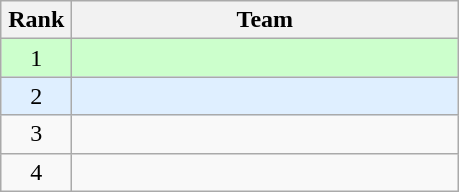<table class="wikitable" style="text-align: center;">
<tr>
<th width=40>Rank</th>
<th width=250>Team</th>
</tr>
<tr bgcolor=#ccffcc>
<td>1</td>
<td align=left></td>
</tr>
<tr bgcolor=#dfefff>
<td>2</td>
<td align=left></td>
</tr>
<tr>
<td>3</td>
<td align=left></td>
</tr>
<tr>
<td>4</td>
<td align=left></td>
</tr>
</table>
